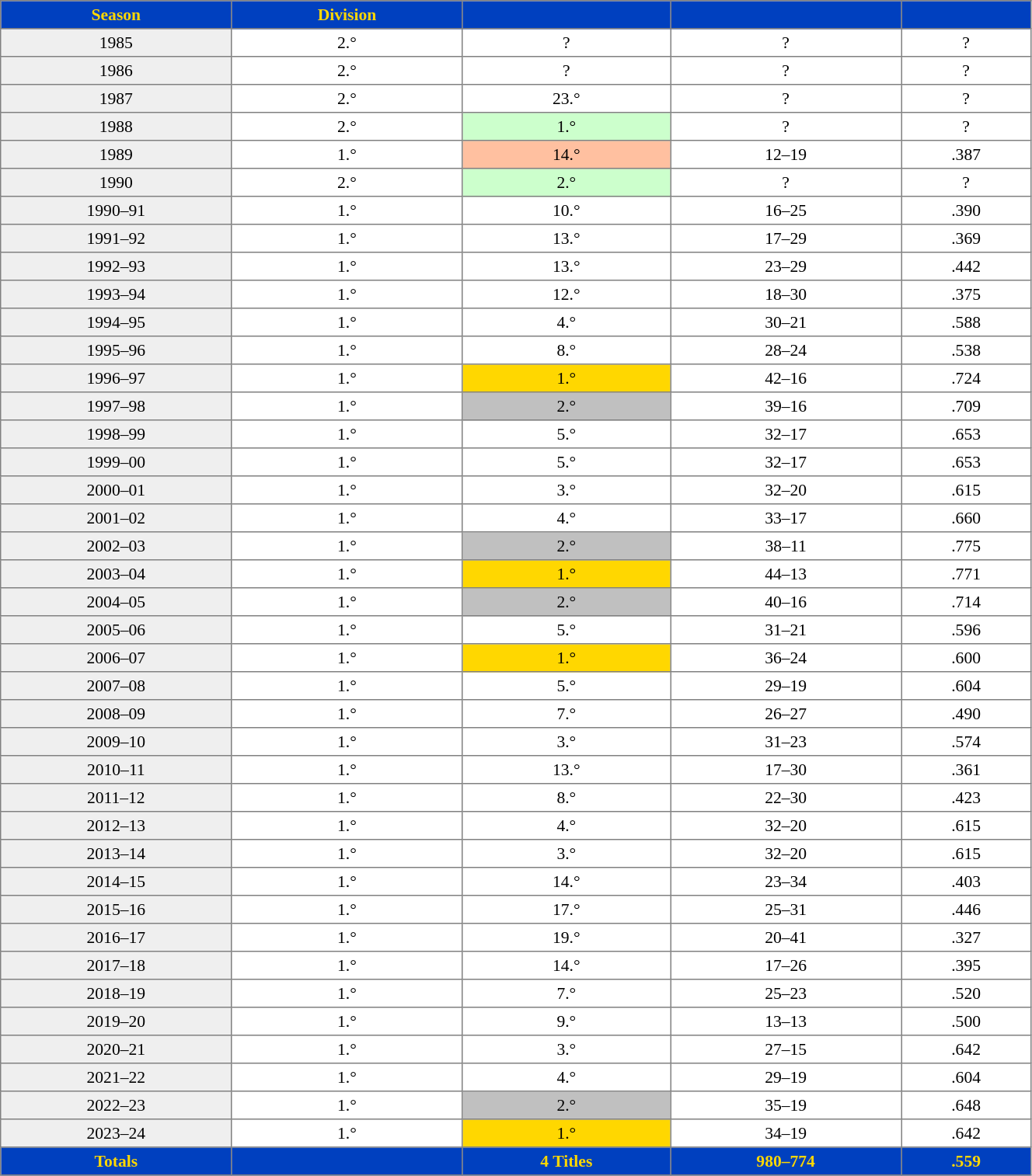<table class="sortable" border=1 style="border-collapse:collapse; font-size:90%;" cellpadding=3 cellspacing=0 width=70%>
<tr align=center bgcolor=#0040BF style="color:gold;">
<th>Season</th>
<th>Division</th>
<th></th>
<th></th>
<th></th>
</tr>
<tr align=center>
<td bgcolor=#efefef>1985</td>
<td>2.°</td>
<td>?</td>
<td>?</td>
<td>?</td>
</tr>
<tr align=center>
<td bgcolor=#efefef>1986</td>
<td>2.°</td>
<td>?</td>
<td>?</td>
<td>?</td>
</tr>
<tr align=center>
<td bgcolor=#efefef>1987</td>
<td>2.°</td>
<td>23.°</td>
<td>?</td>
<td>?</td>
</tr>
<tr align=center>
<td bgcolor=#efefef>1988</td>
<td>2.°</td>
<td bgcolor=#CCFFCC>1.°</td>
<td>?</td>
<td>?</td>
</tr>
<tr align=center>
<td bgcolor=#efefef>1989</td>
<td>1.°</td>
<td bgcolor=#FFC0A0>14.°</td>
<td>12–19</td>
<td>.387</td>
</tr>
<tr align=center>
<td bgcolor=#efefef>1990</td>
<td>2.°</td>
<td bgcolor=#CCFFCC>2.°</td>
<td>?</td>
<td>?</td>
</tr>
<tr align=center>
<td bgcolor=#efefef>1990–91</td>
<td>1.°</td>
<td>10.°</td>
<td>16–25</td>
<td>.390</td>
</tr>
<tr align=center>
<td bgcolor=#efefef>1991–92</td>
<td>1.°</td>
<td>13.°</td>
<td>17–29</td>
<td>.369</td>
</tr>
<tr align=center>
<td bgcolor=#efefef>1992–93</td>
<td>1.°</td>
<td>13.°</td>
<td>23–29</td>
<td>.442</td>
</tr>
<tr align=center>
<td bgcolor=#efefef>1993–94</td>
<td>1.°</td>
<td>12.°</td>
<td>18–30</td>
<td>.375</td>
</tr>
<tr align=center>
<td bgcolor=#efefef>1994–95</td>
<td>1.°</td>
<td>4.°</td>
<td>30–21</td>
<td>.588</td>
</tr>
<tr align=center>
<td bgcolor=#efefef>1995–96</td>
<td>1.°</td>
<td>8.°</td>
<td>28–24</td>
<td>.538</td>
</tr>
<tr align=center>
<td bgcolor=#efefef>1996–97</td>
<td>1.°</td>
<td bgcolor=gold>1.°</td>
<td>42–16</td>
<td>.724</td>
</tr>
<tr align=center>
<td bgcolor=#efefef>1997–98</td>
<td>1.°</td>
<td bgcolor=silver>2.°</td>
<td>39–16</td>
<td>.709</td>
</tr>
<tr align=center>
<td bgcolor=#efefef>1998–99</td>
<td>1.°</td>
<td>5.°</td>
<td>32–17</td>
<td>.653</td>
</tr>
<tr align=center>
<td bgcolor=#efefef>1999–00</td>
<td>1.°</td>
<td>5.°</td>
<td>32–17</td>
<td>.653</td>
</tr>
<tr align=center>
<td bgcolor=#efefef>2000–01</td>
<td>1.°</td>
<td>3.°</td>
<td>32–20</td>
<td>.615</td>
</tr>
<tr align=center>
<td bgcolor=#efefef>2001–02</td>
<td>1.°</td>
<td>4.°</td>
<td>33–17</td>
<td>.660</td>
</tr>
<tr align=center>
<td bgcolor=#efefef>2002–03</td>
<td>1.°</td>
<td bgcolor=silver>2.°</td>
<td>38–11</td>
<td>.775</td>
</tr>
<tr align=center>
<td bgcolor=#efefef>2003–04</td>
<td>1.°</td>
<td bgcolor=gold>1.°</td>
<td>44–13</td>
<td>.771</td>
</tr>
<tr align=center>
<td bgcolor=#efefef>2004–05</td>
<td>1.°</td>
<td bgcolor=silver>2.°</td>
<td>40–16</td>
<td>.714</td>
</tr>
<tr align=center>
<td bgcolor=#efefef>2005–06</td>
<td>1.°</td>
<td>5.°</td>
<td>31–21</td>
<td>.596</td>
</tr>
<tr align=center>
<td bgcolor=#efefef>2006–07</td>
<td>1.°</td>
<td bgcolor=gold>1.°</td>
<td>36–24</td>
<td>.600</td>
</tr>
<tr align=center>
<td bgcolor=#efefef>2007–08</td>
<td>1.°</td>
<td>5.°</td>
<td>29–19</td>
<td>.604</td>
</tr>
<tr align=center>
<td bgcolor=#efefef>2008–09</td>
<td>1.°</td>
<td>7.°</td>
<td>26–27</td>
<td>.490</td>
</tr>
<tr align=center>
<td bgcolor=#efefef>2009–10</td>
<td>1.°</td>
<td>3.°</td>
<td>31–23</td>
<td>.574</td>
</tr>
<tr align=center>
<td bgcolor=#efefef>2010–11</td>
<td>1.°</td>
<td>13.°</td>
<td>17–30</td>
<td>.361</td>
</tr>
<tr align=center>
<td bgcolor=#efefef>2011–12</td>
<td>1.°</td>
<td>8.°</td>
<td>22–30</td>
<td>.423</td>
</tr>
<tr align=center>
<td bgcolor=#efefef>2012–13</td>
<td>1.°</td>
<td>4.°</td>
<td>32–20</td>
<td>.615</td>
</tr>
<tr align=center>
<td bgcolor=#efefef>2013–14</td>
<td>1.°</td>
<td>3.°</td>
<td>32–20</td>
<td>.615</td>
</tr>
<tr align=center>
<td bgcolor=#efefef>2014–15</td>
<td>1.°</td>
<td>14.°</td>
<td>23–34</td>
<td>.403</td>
</tr>
<tr align=center>
<td bgcolor=#efefef>2015–16</td>
<td>1.°</td>
<td>17.°</td>
<td>25–31</td>
<td>.446</td>
</tr>
<tr align=center>
<td bgcolor=#efefef>2016–17</td>
<td>1.°</td>
<td>19.°</td>
<td>20–41</td>
<td>.327</td>
</tr>
<tr align=center>
<td bgcolor=#efefef>2017–18</td>
<td>1.°</td>
<td>14.°</td>
<td>17–26</td>
<td>.395</td>
</tr>
<tr align=center>
<td bgcolor=#efefef>2018–19</td>
<td>1.°</td>
<td>7.°</td>
<td>25–23</td>
<td>.520</td>
</tr>
<tr align=center>
<td bgcolor=#efefef>2019–20</td>
<td>1.°</td>
<td>9.°</td>
<td>13–13</td>
<td>.500</td>
</tr>
<tr align=center>
<td bgcolor=#efefef>2020–21</td>
<td>1.°</td>
<td>3.°</td>
<td>27–15</td>
<td>.642</td>
</tr>
<tr align=center>
<td bgcolor=#efefef>2021–22</td>
<td>1.°</td>
<td>4.°</td>
<td>29–19</td>
<td>.604</td>
</tr>
<tr align=center>
<td bgcolor=#efefef>2022–23</td>
<td>1.°</td>
<td bgcolor=silver>2.°</td>
<td>35–19</td>
<td>.648</td>
</tr>
<tr align=center>
<td bgcolor=#efefef>2023–24</td>
<td>1.°</td>
<td bgcolor=gold>1.°</td>
<td>34–19</td>
<td>.642</td>
</tr>
<tr bgcolor="#0040BF" style="color:gold;">
<th>Totals</th>
<th></th>
<th>4 Titles</th>
<th>980–774</th>
<th>.559</th>
</tr>
</table>
